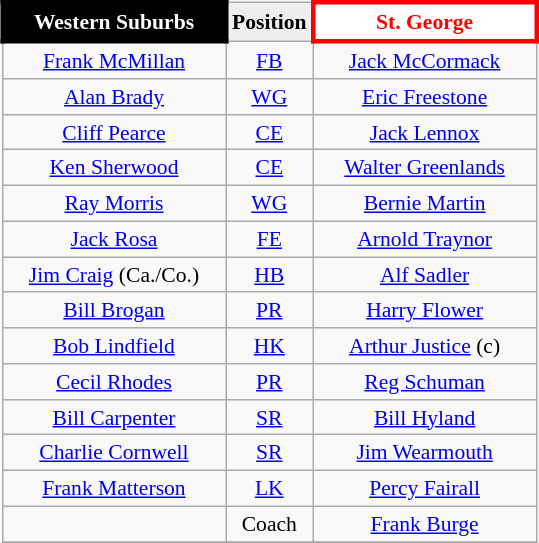<table align="right" class="wikitable" style="font-size:90%; margin-left:1em">
<tr bgcolor="#FF0033">
<th style="width:140px; border:3px solid black; background: black; color: white">Western Suburbs</th>
<th style="width:40px; text-align:center; background:#eee; color:black;">Position</th>
<th style="width:140px; border:3px solid red; background: white; color: red">St. George</th>
</tr>
<tr align=center>
<td><a href='#'>Frank McMillan</a></td>
<td><a href='#'>FB</a></td>
<td><a href='#'>Jack McCormack</a></td>
</tr>
<tr align=center>
<td><a href='#'>Alan Brady</a></td>
<td><a href='#'>WG</a></td>
<td><a href='#'>Eric Freestone</a></td>
</tr>
<tr align=center>
<td><a href='#'>Cliff Pearce</a></td>
<td><a href='#'>CE</a></td>
<td><a href='#'>Jack Lennox</a></td>
</tr>
<tr align=center>
<td><a href='#'>Ken Sherwood</a></td>
<td><a href='#'>CE</a></td>
<td><a href='#'>Walter Greenlands</a></td>
</tr>
<tr align=center>
<td><a href='#'>Ray Morris</a></td>
<td><a href='#'>WG</a></td>
<td><a href='#'>Bernie Martin</a></td>
</tr>
<tr align=center>
<td><a href='#'>Jack Rosa</a></td>
<td><a href='#'>FE</a></td>
<td><a href='#'>Arnold Traynor</a></td>
</tr>
<tr align=center>
<td><a href='#'>Jim Craig</a> (Ca./Co.)</td>
<td><a href='#'>HB</a></td>
<td><a href='#'>Alf Sadler</a></td>
</tr>
<tr align=center>
<td><a href='#'>Bill Brogan</a></td>
<td><a href='#'>PR</a></td>
<td><a href='#'>Harry Flower</a></td>
</tr>
<tr align=center>
<td><a href='#'>Bob Lindfield</a></td>
<td><a href='#'>HK</a></td>
<td><a href='#'>Arthur Justice</a> (c)</td>
</tr>
<tr align=center>
<td><a href='#'>Cecil Rhodes</a></td>
<td><a href='#'>PR</a></td>
<td><a href='#'>Reg Schuman</a></td>
</tr>
<tr align=center>
<td><a href='#'>Bill Carpenter</a></td>
<td><a href='#'>SR</a></td>
<td><a href='#'>Bill Hyland</a></td>
</tr>
<tr align=center>
<td><a href='#'>Charlie Cornwell</a></td>
<td><a href='#'>SR</a></td>
<td><a href='#'>Jim Wearmouth</a></td>
</tr>
<tr align=center>
<td><a href='#'>Frank Matterson</a></td>
<td><a href='#'>LK</a></td>
<td><a href='#'>Percy Fairall</a></td>
</tr>
<tr align=center>
<td></td>
<td>Coach</td>
<td><a href='#'>Frank Burge</a></td>
</tr>
<tr>
</tr>
</table>
